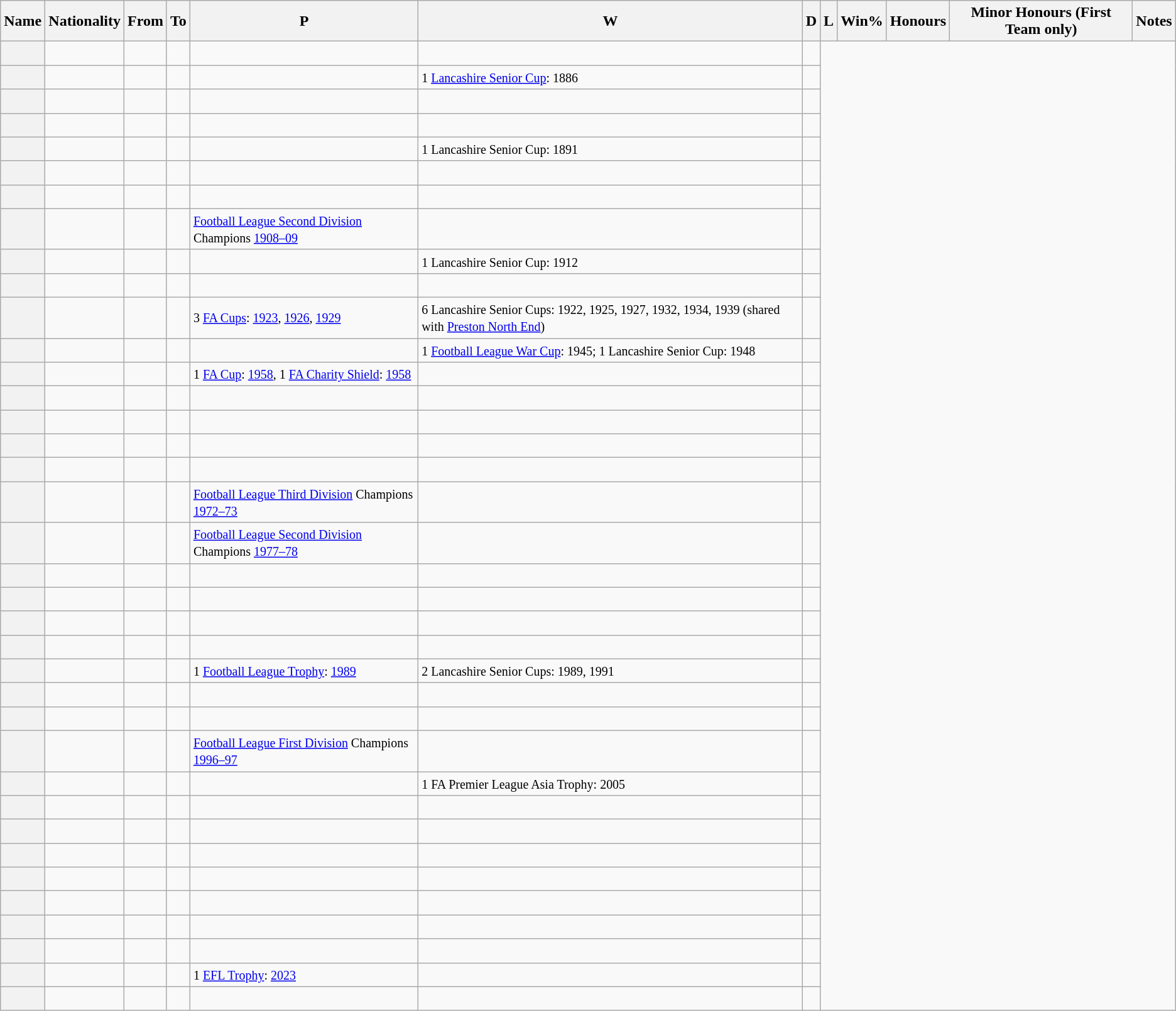<table class="wikitable sortable plainrowheaders">
<tr>
<th>Name</th>
<th>Nationality</th>
<th>From</th>
<th class="unsortable">To</th>
<th>P</th>
<th>W</th>
<th>D</th>
<th>L</th>
<th>Win%</th>
<th class="unsortable">Honours</th>
<th class="unsortable">Minor Honours (First Team only)</th>
<th class="unsortable">Notes</th>
</tr>
<tr>
<th scope="row"></th>
<td></td>
<td></td>
<td><br></td>
<td></td>
<td></td>
<td></td>
</tr>
<tr>
<th scope="row"></th>
<td></td>
<td></td>
<td><br></td>
<td></td>
<td><small>1 <a href='#'>Lancashire Senior Cup</a>: 1886</small></td>
<td></td>
</tr>
<tr>
<th scope="row"></th>
<td></td>
<td></td>
<td><br></td>
<td></td>
<td></td>
<td></td>
</tr>
<tr>
<th scope="row"></th>
<td></td>
<td></td>
<td><br></td>
<td></td>
<td></td>
<td></td>
</tr>
<tr>
<th scope="row"></th>
<td></td>
<td></td>
<td><br></td>
<td></td>
<td><small>1 Lancashire Senior Cup: 1891</small></td>
<td></td>
</tr>
<tr>
<th scope="row"></th>
<td></td>
<td></td>
<td><br></td>
<td></td>
<td></td>
<td></td>
</tr>
<tr>
<th scope="row"></th>
<td></td>
<td></td>
<td><br></td>
<td></td>
<td></td>
<td></td>
</tr>
<tr>
<th scope="row"></th>
<td></td>
<td></td>
<td><br></td>
<td><small><a href='#'>Football League Second Division</a> Champions <a href='#'>1908–09</a></small></td>
<td></td>
<td></td>
</tr>
<tr>
<th scope="row"></th>
<td></td>
<td></td>
<td><br></td>
<td></td>
<td><small>1 Lancashire Senior Cup: 1912</small></td>
<td></td>
</tr>
<tr>
<th scope="row"></th>
<td></td>
<td></td>
<td><br></td>
<td></td>
<td></td>
<td></td>
</tr>
<tr>
<th scope="row"></th>
<td></td>
<td></td>
<td><br></td>
<td><small> 3 <a href='#'>FA Cups</a>: <a href='#'>1923</a>, <a href='#'>1926</a>, <a href='#'>1929</a> </small></td>
<td><small>6 Lancashire Senior Cups: 1922, 1925, 1927, 1932, 1934, 1939 (shared with <a href='#'>Preston North End</a>)</small></td>
<td></td>
</tr>
<tr>
<th scope="row"></th>
<td></td>
<td></td>
<td><br></td>
<td></td>
<td><small>1 <a href='#'>Football League War Cup</a>: 1945; 1 Lancashire Senior Cup: 1948</small></td>
<td></td>
</tr>
<tr>
<th scope="row"></th>
<td></td>
<td></td>
<td><br></td>
<td><small>1 <a href='#'>FA Cup</a>: <a href='#'>1958</a>, 1 <a href='#'>FA Charity Shield</a>: <a href='#'>1958</a></small></td>
<td></td>
<td></td>
</tr>
<tr>
<th scope="row"></th>
<td></td>
<td></td>
<td><br></td>
<td></td>
<td></td>
<td></td>
</tr>
<tr>
<th scope="row"></th>
<td></td>
<td></td>
<td><br></td>
<td></td>
<td></td>
<td></td>
</tr>
<tr>
<th scope="row"></th>
<td></td>
<td></td>
<td><br></td>
<td></td>
<td></td>
<td></td>
</tr>
<tr>
<th scope="row"></th>
<td></td>
<td></td>
<td><br></td>
<td></td>
<td></td>
<td></td>
</tr>
<tr>
<th scope="row"></th>
<td></td>
<td></td>
<td><br></td>
<td><small><a href='#'>Football League Third Division</a> Champions <a href='#'>1972–73</a></small></td>
<td></td>
<td></td>
</tr>
<tr>
<th scope="row"></th>
<td></td>
<td></td>
<td><br></td>
<td><small><a href='#'>Football League Second Division</a> Champions <a href='#'>1977–78</a></small></td>
<td></td>
<td></td>
</tr>
<tr>
<th scope="row"></th>
<td></td>
<td></td>
<td><br></td>
<td></td>
<td></td>
<td></td>
</tr>
<tr>
<th scope="row"></th>
<td></td>
<td></td>
<td><br></td>
<td></td>
<td></td>
<td></td>
</tr>
<tr>
<th scope="row"></th>
<td></td>
<td></td>
<td><br></td>
<td></td>
<td></td>
<td></td>
</tr>
<tr>
<th scope="row"></th>
<td></td>
<td></td>
<td><br></td>
<td></td>
<td></td>
<td></td>
</tr>
<tr>
<th scope="row"></th>
<td></td>
<td></td>
<td><br></td>
<td><small>1 <a href='#'>Football League Trophy</a>: <a href='#'>1989</a></small></td>
<td><small>2 Lancashire Senior Cups: 1989, 1991</small></td>
<td></td>
</tr>
<tr>
<th scope="row"></th>
<td></td>
<td></td>
<td><br></td>
<td></td>
<td></td>
<td></td>
</tr>
<tr>
<th scope="row"></th>
<td></td>
<td></td>
<td><br></td>
<td></td>
<td></td>
<td></td>
</tr>
<tr>
<th scope="row"></th>
<td></td>
<td></td>
<td><br></td>
<td><small><a href='#'>Football League First Division</a> Champions <a href='#'>1996–97</a></small></td>
<td></td>
<td></td>
</tr>
<tr>
<th scope="row"></th>
<td></td>
<td></td>
<td><br></td>
<td></td>
<td><small>1 FA Premier League Asia Trophy: 2005</small></td>
<td></td>
</tr>
<tr>
<th scope="row"></th>
<td></td>
<td></td>
<td><br></td>
<td></td>
<td></td>
<td></td>
</tr>
<tr>
<th scope="row"></th>
<td></td>
<td></td>
<td><br></td>
<td></td>
<td></td>
<td></td>
</tr>
<tr>
<th scope="row"></th>
<td></td>
<td></td>
<td><br></td>
<td></td>
<td></td>
<td></td>
</tr>
<tr>
<th scope="row"></th>
<td></td>
<td></td>
<td><br></td>
<td></td>
<td></td>
<td></td>
</tr>
<tr>
<th scope="row"></th>
<td></td>
<td></td>
<td><br></td>
<td></td>
<td></td>
<td></td>
</tr>
<tr>
<th scope="row"></th>
<td></td>
<td></td>
<td><br></td>
<td></td>
<td></td>
<td></td>
</tr>
<tr>
<th scope="row"></th>
<td></td>
<td></td>
<td><br></td>
<td></td>
<td></td>
<td></td>
</tr>
<tr>
<th scope="row"></th>
<td></td>
<td></td>
<td><br></td>
<td><small>1 <a href='#'>EFL Trophy</a>: <a href='#'>2023</a></small></td>
<td></td>
<td></td>
</tr>
<tr>
<th scope="row"></th>
<td></td>
<td></td>
<td><br></td>
<td></td>
<td></td>
<td></td>
</tr>
</table>
